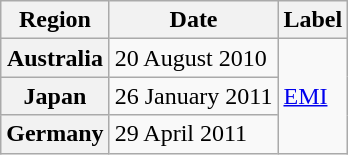<table class="wikitable plainrowheaders">
<tr>
<th scope="col">Region</th>
<th scope="col">Date</th>
<th scope="col">Label</th>
</tr>
<tr>
<th scope="row">Australia</th>
<td>20 August 2010</td>
<td rowspan="3"><a href='#'>EMI</a></td>
</tr>
<tr>
<th scope="row">Japan</th>
<td>26 January 2011</td>
</tr>
<tr>
<th scope="row">Germany</th>
<td>29 April 2011</td>
</tr>
</table>
